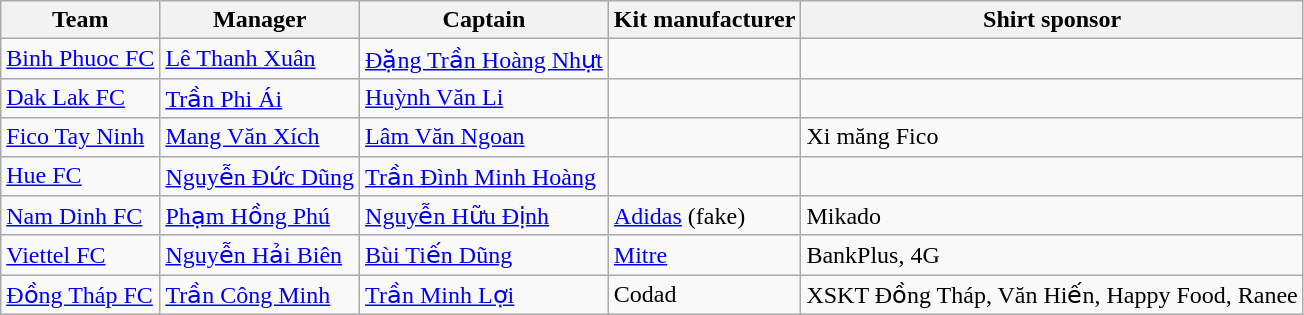<table class="wikitable sortable">
<tr>
<th>Team</th>
<th>Manager</th>
<th>Captain</th>
<th>Kit manufacturer</th>
<th>Shirt sponsor</th>
</tr>
<tr>
<td><a href='#'>Binh Phuoc FC</a></td>
<td> <a href='#'>Lê Thanh Xuân</a></td>
<td> <a href='#'>Đặng Trần Hoàng Nhựt</a></td>
<td></td>
<td></td>
</tr>
<tr>
<td><a href='#'>Dak Lak FC</a></td>
<td> <a href='#'>Trần Phi Ái</a></td>
<td> <a href='#'>Huỳnh Văn Li</a></td>
<td></td>
<td></td>
</tr>
<tr>
<td><a href='#'>Fico Tay Ninh</a></td>
<td> <a href='#'>Mang Văn Xích</a></td>
<td> <a href='#'>Lâm Văn Ngoan</a></td>
<td></td>
<td>Xi măng Fico</td>
</tr>
<tr>
<td><a href='#'>Hue FC</a></td>
<td> <a href='#'>Nguyễn Đức Dũng</a></td>
<td> <a href='#'>Trần Đình Minh Hoàng</a></td>
<td></td>
<td></td>
</tr>
<tr>
<td><a href='#'>Nam Dinh FC</a></td>
<td> <a href='#'>Phạm Hồng Phú</a></td>
<td> <a href='#'>Nguyễn Hữu Định</a></td>
<td><a href='#'>Adidas</a> (fake)</td>
<td>Mikado</td>
</tr>
<tr>
<td><a href='#'>Viettel FC</a></td>
<td> <a href='#'>Nguyễn Hải Biên</a></td>
<td> <a href='#'>Bùi Tiến Dũng</a></td>
<td><a href='#'>Mitre</a></td>
<td>BankPlus, 4G</td>
</tr>
<tr>
<td><a href='#'>Đồng Tháp FC</a></td>
<td> <a href='#'>Trần Công Minh</a></td>
<td> <a href='#'>Trần Minh Lợi</a></td>
<td>Codad</td>
<td>XSKT Đồng Tháp, Văn Hiến, Happy Food, Ranee</td>
</tr>
</table>
